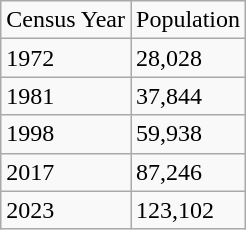<table class="wikitable">
<tr>
<td>Census Year</td>
<td>Population</td>
</tr>
<tr>
<td>1972</td>
<td>28,028</td>
</tr>
<tr>
<td>1981</td>
<td>37,844</td>
</tr>
<tr>
<td>1998</td>
<td>59,938</td>
</tr>
<tr>
<td>2017</td>
<td>87,246</td>
</tr>
<tr>
<td>2023</td>
<td>123,102</td>
</tr>
</table>
